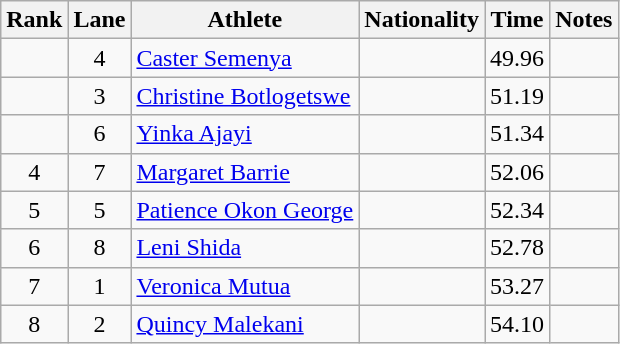<table class="wikitable sortable" style="text-align:center">
<tr>
<th>Rank</th>
<th>Lane</th>
<th>Athlete</th>
<th>Nationality</th>
<th>Time</th>
<th>Notes</th>
</tr>
<tr>
<td></td>
<td>4</td>
<td align="left"><a href='#'>Caster Semenya</a></td>
<td align=left></td>
<td>49.96</td>
<td></td>
</tr>
<tr>
<td></td>
<td>3</td>
<td align="left"><a href='#'>Christine Botlogetswe</a></td>
<td align=left></td>
<td>51.19</td>
<td></td>
</tr>
<tr>
<td></td>
<td>6</td>
<td align="left"><a href='#'>Yinka Ajayi</a></td>
<td align=left></td>
<td>51.34</td>
<td></td>
</tr>
<tr>
<td>4</td>
<td>7</td>
<td align="left"><a href='#'>Margaret Barrie</a></td>
<td align=left></td>
<td>52.06</td>
<td></td>
</tr>
<tr>
<td>5</td>
<td>5</td>
<td align="left"><a href='#'>Patience Okon George</a></td>
<td align=left></td>
<td>52.34</td>
<td></td>
</tr>
<tr>
<td>6</td>
<td>8</td>
<td align="left"><a href='#'>Leni Shida</a></td>
<td align=left></td>
<td>52.78</td>
<td></td>
</tr>
<tr>
<td>7</td>
<td>1</td>
<td align="left"><a href='#'>Veronica Mutua</a></td>
<td align=left></td>
<td>53.27</td>
<td></td>
</tr>
<tr>
<td>8</td>
<td>2</td>
<td align="left"><a href='#'>Quincy Malekani</a></td>
<td align=left></td>
<td>54.10</td>
<td></td>
</tr>
</table>
